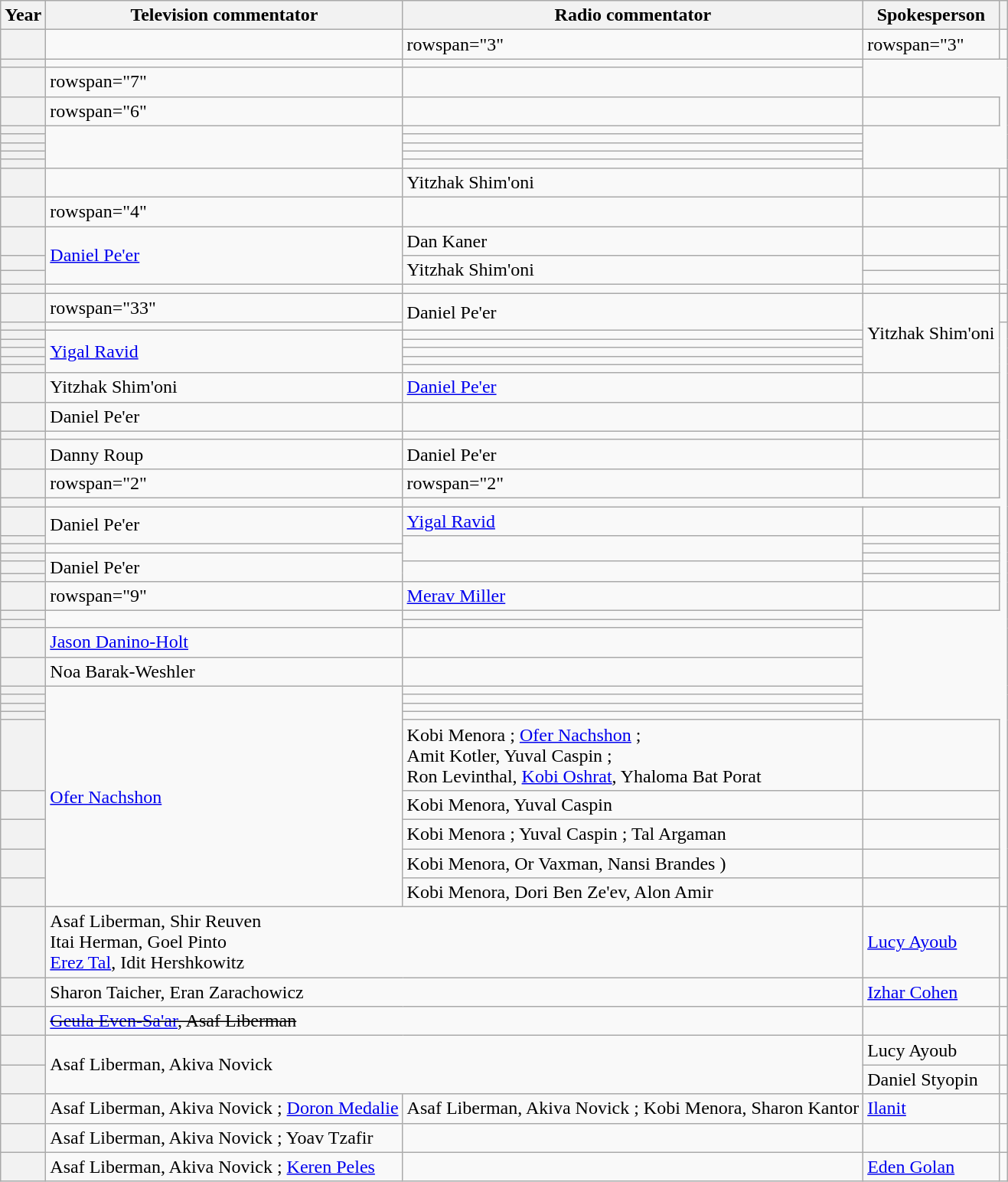<table class="wikitable sortable plainrowheaders">
<tr>
<th>Year</th>
<th>Television commentator</th>
<th>Radio commentator</th>
<th>Spokesperson</th>
<th class="unsortable"></th>
</tr>
<tr>
<th scope="row"></th>
<td></td>
<td>rowspan="3" </td>
<td>rowspan="3" </td>
<td></td>
</tr>
<tr>
<th scope="row"></th>
<td></td>
<td></td>
</tr>
<tr>
<th scope="row"></th>
<td>rowspan="7" </td>
<td></td>
</tr>
<tr>
<th scope="row"></th>
<td>rowspan="6" </td>
<td></td>
<td></td>
</tr>
<tr>
<th scope="row"></th>
<td rowspan="5"></td>
<td></td>
</tr>
<tr>
<th scope="row"></th>
<td></td>
</tr>
<tr>
<th scope="row"></th>
<td></td>
</tr>
<tr>
<th scope="row"></th>
<td></td>
</tr>
<tr>
<th scope="row"></th>
<td></td>
</tr>
<tr>
<th scope="row"></th>
<td></td>
<td>Yitzhak Shim'oni</td>
<td></td>
<td></td>
</tr>
<tr>
<th scope="row"></th>
<td>rowspan="4" </td>
<td></td>
<td></td>
<td></td>
</tr>
<tr>
<th scope="row"></th>
<td rowspan=3><a href='#'>Daniel Pe'er</a></td>
<td>Dan Kaner</td>
<td></td>
</tr>
<tr>
<th scope="row"></th>
<td rowspan="2">Yitzhak Shim'oni</td>
<td></td>
</tr>
<tr>
<th scope="row"></th>
<td></td>
</tr>
<tr>
<th scope="row"></th>
<td></td>
<td></td>
<td></td>
<td></td>
</tr>
<tr>
<th scope="row"></th>
<td>rowspan="33" </td>
<td rowspan="2">Daniel Pe'er</td>
<td rowspan="7">Yitzhak Shim'oni</td>
<td></td>
</tr>
<tr>
<th scope="row"></th>
<td></td>
</tr>
<tr>
<th scope="row"></th>
<td rowspan=5><a href='#'>Yigal Ravid</a></td>
<td></td>
</tr>
<tr>
<th scope="row"></th>
<td></td>
</tr>
<tr>
<th scope="row"></th>
<td></td>
</tr>
<tr>
<th scope="row"></th>
<td></td>
</tr>
<tr>
<th scope="row"></th>
<td></td>
</tr>
<tr>
<th scope="row"></th>
<td>Yitzhak Shim'oni</td>
<td><a href='#'>Daniel Pe'er</a></td>
<td></td>
</tr>
<tr>
<th scope="row"></th>
<td>Daniel Pe'er</td>
<td></td>
<td></td>
</tr>
<tr>
<th scope="row"></th>
<td></td>
<td></td>
<td></td>
</tr>
<tr>
<th scope="row"></th>
<td>Danny Roup</td>
<td>Daniel Pe'er</td>
<td></td>
</tr>
<tr>
<th scope="row"></th>
<td>rowspan="2" </td>
<td>rowspan="2" </td>
<td></td>
</tr>
<tr>
<th scope="row"></th>
<td></td>
</tr>
<tr>
<th scope="row"></th>
<td rowspan="2">Daniel Pe'er</td>
<td><a href='#'>Yigal Ravid</a></td>
<td></td>
</tr>
<tr>
<th scope="row"></th>
<td rowspan="3"></td>
<td></td>
</tr>
<tr>
<th scope="row"></th>
<td></td>
<td></td>
</tr>
<tr>
<th scope="row"></th>
<td rowspan="3">Daniel Pe'er</td>
<td></td>
</tr>
<tr>
<th scope="row"></th>
<td rowspan="2"></td>
<td></td>
</tr>
<tr>
<th scope="row"></th>
<td></td>
</tr>
<tr>
<th scope="row"></th>
<td>rowspan="9" </td>
<td><a href='#'>Merav Miller</a></td>
<td></td>
</tr>
<tr>
<th scope="row"></th>
<td rowspan="2"></td>
<td></td>
</tr>
<tr>
<th scope="row"></th>
<td></td>
</tr>
<tr>
<th scope="row"></th>
<td><a href='#'>Jason Danino-Holt</a></td>
<td></td>
</tr>
<tr>
<th scope="row"></th>
<td>Noa Barak-Weshler</td>
<td></td>
</tr>
<tr>
<th scope="row"></th>
<td rowspan="9"><a href='#'>Ofer Nachshon</a></td>
<td></td>
</tr>
<tr>
<th scope="row"></th>
<td></td>
</tr>
<tr>
<th scope="row"></th>
<td></td>
</tr>
<tr>
<th scope="row"></th>
<td></td>
</tr>
<tr>
<th scope="row"></th>
<td>Kobi Menora ; <a href='#'>Ofer Nachshon</a> ;<br>Amit Kotler, Yuval Caspin ;<br>Ron Levinthal, <a href='#'>Kobi Oshrat</a>, Yhaloma Bat Porat </td>
<td></td>
</tr>
<tr>
<th scope="row"></th>
<td>Kobi Menora, Yuval Caspin </td>
<td></td>
</tr>
<tr>
<th scope="row"></th>
<td>Kobi Menora ; Yuval Caspin ; Tal Argaman </td>
<td></td>
</tr>
<tr>
<th scope="row"></th>
<td>Kobi Menora, Or Vaxman, Nansi Brandes )</td>
<td></td>
</tr>
<tr>
<th scope="row"></th>
<td>Kobi Menora, Dori Ben Ze'ev, Alon Amir </td>
<td></td>
</tr>
<tr>
<th scope="row"></th>
<td colspan="2">Asaf Liberman, Shir Reuven <br>Itai Herman, Goel Pinto <br><a href='#'>Erez Tal</a>, Idit Hershkowitz </td>
<td><a href='#'>Lucy Ayoub</a></td>
<td></td>
</tr>
<tr>
<th scope="row"></th>
<td colspan="2">Sharon Taicher, Eran Zarachowicz</td>
<td><a href='#'>Izhar Cohen</a></td>
<td></td>
</tr>
<tr>
<th scope="row"><s></s></th>
<td colspan="2"><s><a href='#'>Geula Even-Sa'ar</a>, Asaf Liberman</s></td>
<td></td>
<td></td>
</tr>
<tr>
<th scope="row"></th>
<td colspan="2" rowspan="2">Asaf Liberman, Akiva Novick</td>
<td>Lucy Ayoub</td>
<td></td>
</tr>
<tr>
<th scope="row"></th>
<td>Daniel Styopin</td>
<td></td>
</tr>
<tr>
<th scope="row"></th>
<td>Asaf Liberman, Akiva Novick ; <a href='#'>Doron Medalie</a> </td>
<td>Asaf Liberman, Akiva Novick ; Kobi Menora, Sharon Kantor </td>
<td><a href='#'>Ilanit</a></td>
<td></td>
</tr>
<tr>
<th scope="row"></th>
<td>Asaf Liberman, Akiva Novick ; Yoav Tzafir </td>
<td></td>
<td></td>
<td></td>
</tr>
<tr>
<th scope="row"></th>
<td>Asaf Liberman, Akiva Novick ; <a href='#'>Keren Peles</a> </td>
<td></td>
<td><a href='#'>Eden Golan</a></td>
<td></td>
</tr>
</table>
